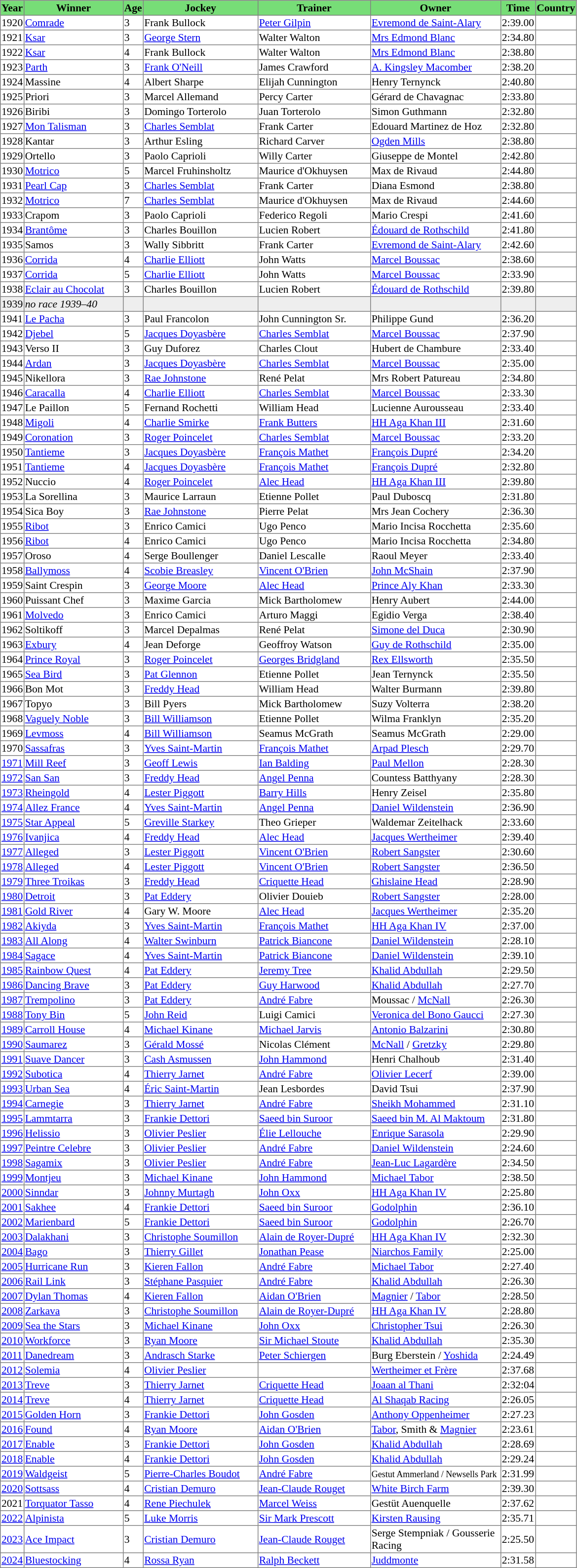<table class = "sortable" | border="1" style="border-collapse: collapse; font-size:90%">
<tr bgcolor="#77dd77" align="center">
<th>Year</th>
<th>Winner</th>
<th>Age</th>
<th>Jockey</th>
<th>Trainer</th>
<th>Owner</th>
<th>Time</th>
<th>Country</th>
</tr>
<tr>
<td>1920</td>
<td width=131px><a href='#'>Comrade</a></td>
<td>3</td>
<td width=152px>Frank Bullock</td>
<td width=149px><a href='#'>Peter Gilpin</a></td>
<td width=173px><a href='#'>Evremond de Saint-Alary</a></td>
<td>2:39.00</td>
<td></td>
</tr>
<tr>
<td>1921</td>
<td><a href='#'>Ksar</a></td>
<td>3</td>
<td><a href='#'>George Stern</a></td>
<td>Walter Walton</td>
<td><a href='#'>Mrs Edmond Blanc</a></td>
<td>2:34.80</td>
<td></td>
</tr>
<tr>
<td>1922</td>
<td><a href='#'>Ksar</a></td>
<td>4</td>
<td>Frank Bullock</td>
<td>Walter Walton</td>
<td><a href='#'>Mrs Edmond Blanc</a></td>
<td>2:38.80</td>
<td></td>
</tr>
<tr>
<td>1923</td>
<td><a href='#'>Parth</a></td>
<td>3</td>
<td><a href='#'>Frank O'Neill</a></td>
<td>James Crawford</td>
<td><a href='#'>A. Kingsley Macomber</a></td>
<td>2:38.20</td>
<td></td>
</tr>
<tr>
<td>1924</td>
<td>Massine</td>
<td>4</td>
<td>Albert Sharpe</td>
<td>Elijah Cunnington</td>
<td>Henry Ternynck</td>
<td>2:40.80</td>
<td></td>
</tr>
<tr>
<td>1925</td>
<td>Priori </td>
<td>3</td>
<td>Marcel Allemand</td>
<td>Percy Carter</td>
<td>Gérard de Chavagnac</td>
<td>2:33.80</td>
<td></td>
</tr>
<tr>
<td>1926</td>
<td>Biribi</td>
<td>3</td>
<td>Domingo Torterolo</td>
<td>Juan Torterolo</td>
<td>Simon Guthmann</td>
<td>2:32.80</td>
<td></td>
</tr>
<tr>
<td>1927</td>
<td><a href='#'>Mon Talisman</a></td>
<td>3</td>
<td><a href='#'>Charles Semblat</a></td>
<td>Frank Carter</td>
<td>Edouard Martinez de Hoz</td>
<td>2:32.80</td>
<td></td>
</tr>
<tr>
<td>1928</td>
<td>Kantar</td>
<td>3</td>
<td>Arthur Esling</td>
<td>Richard Carver</td>
<td><a href='#'>Ogden Mills</a></td>
<td>2:38.80</td>
<td></td>
</tr>
<tr>
<td>1929</td>
<td>Ortello</td>
<td>3</td>
<td>Paolo Caprioli</td>
<td>Willy Carter</td>
<td>Giuseppe de Montel</td>
<td>2:42.80</td>
<td></td>
</tr>
<tr>
<td>1930</td>
<td><a href='#'>Motrico</a></td>
<td>5</td>
<td>Marcel Fruhinsholtz</td>
<td>Maurice d'Okhuysen</td>
<td>Max de Rivaud</td>
<td>2:44.80</td>
<td></td>
</tr>
<tr>
<td>1931</td>
<td><a href='#'>Pearl Cap</a></td>
<td>3</td>
<td><a href='#'>Charles Semblat</a></td>
<td>Frank Carter</td>
<td>Diana Esmond</td>
<td>2:38.80</td>
<td></td>
</tr>
<tr>
<td>1932</td>
<td><a href='#'>Motrico</a></td>
<td>7</td>
<td><a href='#'>Charles Semblat</a></td>
<td>Maurice d'Okhuysen</td>
<td>Max de Rivaud</td>
<td>2:44.60</td>
<td></td>
</tr>
<tr>
<td>1933</td>
<td>Crapom</td>
<td>3</td>
<td>Paolo Caprioli</td>
<td>Federico Regoli</td>
<td>Mario Crespi</td>
<td>2:41.60</td>
<td></td>
</tr>
<tr>
<td>1934</td>
<td><a href='#'>Brantôme</a></td>
<td>3</td>
<td>Charles Bouillon</td>
<td>Lucien Robert</td>
<td><a href='#'>Édouard de Rothschild</a></td>
<td>2:41.80</td>
<td></td>
</tr>
<tr>
<td>1935</td>
<td>Samos</td>
<td>3</td>
<td>Wally Sibbritt</td>
<td>Frank Carter</td>
<td><a href='#'>Evremond de Saint-Alary</a></td>
<td>2:42.60</td>
<td></td>
</tr>
<tr>
<td>1936</td>
<td><a href='#'>Corrida</a></td>
<td>4</td>
<td><a href='#'>Charlie Elliott</a></td>
<td>John Watts</td>
<td><a href='#'>Marcel Boussac</a></td>
<td>2:38.60</td>
<td></td>
</tr>
<tr>
<td>1937</td>
<td><a href='#'>Corrida</a></td>
<td>5</td>
<td><a href='#'>Charlie Elliott</a></td>
<td>John Watts</td>
<td><a href='#'>Marcel Boussac</a></td>
<td>2:33.90</td>
<td></td>
</tr>
<tr>
<td>1938</td>
<td><a href='#'>Eclair au Chocolat</a></td>
<td>3</td>
<td>Charles Bouillon</td>
<td>Lucien Robert</td>
<td><a href='#'>Édouard de Rothschild</a></td>
<td>2:39.80</td>
<td></td>
</tr>
<tr bgcolor=#eeeeee>
<td><span>1939</span></td>
<td><em>no race 1939–40</em></td>
<td></td>
<td></td>
<td></td>
<td></td>
<td></td>
<td></td>
</tr>
<tr>
<td>1941</td>
<td><a href='#'>Le Pacha</a></td>
<td>3</td>
<td>Paul Francolon</td>
<td>John Cunnington Sr.</td>
<td>Philippe Gund</td>
<td>2:36.20</td>
<td></td>
</tr>
<tr>
<td>1942</td>
<td><a href='#'>Djebel</a></td>
<td>5</td>
<td><a href='#'>Jacques Doyasbère</a></td>
<td><a href='#'>Charles Semblat</a></td>
<td><a href='#'>Marcel Boussac</a></td>
<td>2:37.90</td>
<td></td>
</tr>
<tr>
<td>1943</td>
<td>Verso II </td>
<td>3</td>
<td>Guy Duforez</td>
<td>Charles Clout</td>
<td>Hubert de Chambure</td>
<td>2:33.40</td>
<td></td>
</tr>
<tr>
<td>1944</td>
<td><a href='#'>Ardan</a> </td>
<td>3</td>
<td><a href='#'>Jacques Doyasbère</a></td>
<td><a href='#'>Charles Semblat</a></td>
<td><a href='#'>Marcel Boussac</a></td>
<td>2:35.00</td>
<td></td>
</tr>
<tr>
<td>1945</td>
<td>Nikellora</td>
<td>3</td>
<td><a href='#'>Rae Johnstone</a></td>
<td>René Pelat</td>
<td>Mrs Robert Patureau</td>
<td>2:34.80</td>
<td></td>
</tr>
<tr>
<td>1946</td>
<td><a href='#'>Caracalla</a></td>
<td>4</td>
<td><a href='#'>Charlie Elliott</a></td>
<td><a href='#'>Charles Semblat</a></td>
<td><a href='#'>Marcel Boussac</a></td>
<td>2:33.30</td>
<td></td>
</tr>
<tr>
<td>1947</td>
<td>Le Paillon</td>
<td>5</td>
<td>Fernand Rochetti</td>
<td>William Head</td>
<td>Lucienne Aurousseau</td>
<td>2:33.40</td>
<td></td>
</tr>
<tr>
<td>1948</td>
<td><a href='#'>Migoli</a></td>
<td>4</td>
<td><a href='#'>Charlie Smirke</a></td>
<td><a href='#'>Frank Butters</a></td>
<td><a href='#'>HH Aga Khan III</a></td>
<td>2:31.60</td>
<td></td>
</tr>
<tr>
<td>1949</td>
<td><a href='#'>Coronation</a></td>
<td>3</td>
<td><a href='#'>Roger Poincelet</a></td>
<td><a href='#'>Charles Semblat</a></td>
<td><a href='#'>Marcel Boussac</a></td>
<td>2:33.20</td>
<td></td>
</tr>
<tr>
<td>1950</td>
<td><a href='#'>Tantieme</a></td>
<td>3</td>
<td><a href='#'>Jacques Doyasbère</a></td>
<td><a href='#'>François Mathet</a></td>
<td><a href='#'>François Dupré</a></td>
<td>2:34.20</td>
<td></td>
</tr>
<tr>
<td>1951</td>
<td><a href='#'>Tantieme</a></td>
<td>4</td>
<td><a href='#'>Jacques Doyasbère</a></td>
<td><a href='#'>François Mathet</a></td>
<td><a href='#'>François Dupré</a></td>
<td>2:32.80</td>
<td></td>
</tr>
<tr>
<td>1952</td>
<td>Nuccio</td>
<td>4</td>
<td><a href='#'>Roger Poincelet</a></td>
<td><a href='#'>Alec Head</a></td>
<td><a href='#'>HH Aga Khan III</a></td>
<td>2:39.80</td>
<td></td>
</tr>
<tr>
<td>1953</td>
<td>La Sorellina</td>
<td>3</td>
<td>Maurice Larraun</td>
<td>Etienne Pollet</td>
<td>Paul Duboscq</td>
<td>2:31.80</td>
<td></td>
</tr>
<tr>
<td>1954</td>
<td>Sica Boy</td>
<td>3</td>
<td><a href='#'>Rae Johnstone</a></td>
<td>Pierre Pelat</td>
<td>Mrs Jean Cochery</td>
<td>2:36.30</td>
<td></td>
</tr>
<tr>
<td>1955</td>
<td><a href='#'>Ribot</a></td>
<td>3</td>
<td>Enrico Camici</td>
<td>Ugo Penco</td>
<td>Mario Incisa Rocchetta </td>
<td>2:35.60</td>
<td></td>
</tr>
<tr>
<td>1956</td>
<td><a href='#'>Ribot</a></td>
<td>4</td>
<td>Enrico Camici</td>
<td>Ugo Penco</td>
<td>Mario Incisa Rocchetta </td>
<td>2:34.80</td>
<td></td>
</tr>
<tr>
<td>1957</td>
<td>Oroso</td>
<td>4</td>
<td>Serge Boullenger</td>
<td>Daniel Lescalle</td>
<td>Raoul Meyer</td>
<td>2:33.40</td>
<td></td>
</tr>
<tr>
<td>1958</td>
<td><a href='#'>Ballymoss</a></td>
<td>4</td>
<td><a href='#'>Scobie Breasley</a></td>
<td><a href='#'>Vincent O'Brien</a></td>
<td><a href='#'>John McShain</a></td>
<td>2:37.90</td>
<td></td>
</tr>
<tr>
<td>1959</td>
<td>Saint Crespin </td>
<td>3</td>
<td><a href='#'>George Moore</a></td>
<td><a href='#'>Alec Head</a></td>
<td><a href='#'>Prince Aly Khan</a></td>
<td>2:33.30</td>
<td></td>
</tr>
<tr>
<td>1960</td>
<td>Puissant Chef</td>
<td>3</td>
<td>Maxime Garcia</td>
<td>Mick Bartholomew</td>
<td>Henry Aubert</td>
<td>2:44.00</td>
<td></td>
</tr>
<tr>
<td>1961</td>
<td><a href='#'>Molvedo</a></td>
<td>3</td>
<td>Enrico Camici</td>
<td>Arturo Maggi</td>
<td>Egidio Verga</td>
<td>2:38.40</td>
<td></td>
</tr>
<tr>
<td>1962</td>
<td>Soltikoff</td>
<td>3</td>
<td>Marcel Depalmas</td>
<td>René Pelat</td>
<td><a href='#'>Simone del Duca</a></td>
<td>2:30.90</td>
<td></td>
</tr>
<tr>
<td>1963</td>
<td><a href='#'>Exbury</a></td>
<td>4</td>
<td>Jean Deforge</td>
<td>Geoffroy Watson</td>
<td><a href='#'>Guy de Rothschild</a></td>
<td>2:35.00</td>
<td></td>
</tr>
<tr>
<td>1964</td>
<td><a href='#'>Prince Royal</a></td>
<td>3</td>
<td><a href='#'>Roger Poincelet</a></td>
<td><a href='#'>Georges Bridgland</a></td>
<td><a href='#'>Rex Ellsworth</a></td>
<td>2:35.50</td>
<td></td>
</tr>
<tr>
<td>1965</td>
<td><a href='#'>Sea Bird</a></td>
<td>3</td>
<td><a href='#'>Pat Glennon</a></td>
<td>Etienne Pollet</td>
<td>Jean Ternynck</td>
<td>2:35.50</td>
<td></td>
</tr>
<tr>
<td>1966</td>
<td>Bon Mot</td>
<td>3</td>
<td><a href='#'>Freddy Head</a></td>
<td>William Head</td>
<td>Walter Burmann</td>
<td>2:39.80</td>
<td></td>
</tr>
<tr>
<td>1967</td>
<td>Topyo</td>
<td>3</td>
<td>Bill Pyers</td>
<td>Mick Bartholomew</td>
<td>Suzy Volterra</td>
<td>2:38.20</td>
<td></td>
</tr>
<tr>
<td>1968</td>
<td><a href='#'>Vaguely Noble</a></td>
<td>3</td>
<td><a href='#'>Bill Williamson</a></td>
<td>Etienne Pollet</td>
<td>Wilma Franklyn</td>
<td>2:35.20</td>
<td></td>
</tr>
<tr>
<td>1969</td>
<td><a href='#'>Levmoss</a></td>
<td>4</td>
<td><a href='#'>Bill Williamson</a></td>
<td>Seamus McGrath</td>
<td>Seamus McGrath</td>
<td>2:29.00</td>
<td></td>
</tr>
<tr>
<td>1970</td>
<td><a href='#'>Sassafras</a></td>
<td>3</td>
<td><a href='#'>Yves Saint-Martin</a></td>
<td><a href='#'>François Mathet</a></td>
<td><a href='#'>Arpad Plesch</a></td>
<td>2:29.70</td>
<td></td>
</tr>
<tr>
<td><a href='#'>1971</a></td>
<td><a href='#'>Mill Reef</a></td>
<td>3</td>
<td><a href='#'>Geoff Lewis</a></td>
<td><a href='#'>Ian Balding</a></td>
<td><a href='#'>Paul Mellon</a></td>
<td>2:28.30</td>
<td></td>
</tr>
<tr>
<td><a href='#'>1972</a></td>
<td><a href='#'>San San</a></td>
<td>3</td>
<td><a href='#'>Freddy Head</a></td>
<td><a href='#'>Angel Penna</a></td>
<td>Countess Batthyany</td>
<td>2:28.30</td>
<td></td>
</tr>
<tr>
<td><a href='#'>1973</a></td>
<td><a href='#'>Rheingold</a></td>
<td>4</td>
<td><a href='#'>Lester Piggott</a></td>
<td><a href='#'>Barry Hills</a></td>
<td>Henry Zeisel</td>
<td>2:35.80</td>
<td></td>
</tr>
<tr>
<td><a href='#'>1974</a></td>
<td><a href='#'>Allez France</a></td>
<td>4</td>
<td><a href='#'>Yves Saint-Martin</a></td>
<td><a href='#'>Angel Penna</a></td>
<td><a href='#'>Daniel Wildenstein</a></td>
<td>2:36.90</td>
<td></td>
</tr>
<tr>
<td><a href='#'>1975</a></td>
<td><a href='#'>Star Appeal</a></td>
<td>5</td>
<td><a href='#'>Greville Starkey</a></td>
<td>Theo Grieper</td>
<td>Waldemar Zeitelhack</td>
<td>2:33.60</td>
<td></td>
</tr>
<tr>
<td><a href='#'>1976</a></td>
<td><a href='#'>Ivanjica</a></td>
<td>4</td>
<td><a href='#'>Freddy Head</a></td>
<td><a href='#'>Alec Head</a></td>
<td><a href='#'>Jacques Wertheimer</a></td>
<td>2:39.40</td>
<td></td>
</tr>
<tr>
<td><a href='#'>1977</a></td>
<td><a href='#'>Alleged</a></td>
<td>3</td>
<td><a href='#'>Lester Piggott</a></td>
<td><a href='#'>Vincent O'Brien</a></td>
<td><a href='#'>Robert Sangster</a></td>
<td>2:30.60</td>
<td></td>
</tr>
<tr>
<td><a href='#'>1978</a></td>
<td><a href='#'>Alleged</a></td>
<td>4</td>
<td><a href='#'>Lester Piggott</a></td>
<td><a href='#'>Vincent O'Brien</a></td>
<td><a href='#'>Robert Sangster</a></td>
<td>2:36.50</td>
<td></td>
</tr>
<tr>
<td><a href='#'>1979</a></td>
<td><a href='#'>Three Troikas</a></td>
<td>3</td>
<td><a href='#'>Freddy Head</a></td>
<td><a href='#'>Criquette Head</a></td>
<td><a href='#'>Ghislaine Head</a></td>
<td>2:28.90</td>
<td></td>
</tr>
<tr>
<td><a href='#'>1980</a></td>
<td><a href='#'>Detroit</a></td>
<td>3</td>
<td><a href='#'>Pat Eddery</a></td>
<td>Olivier Douieb</td>
<td><a href='#'>Robert Sangster</a></td>
<td>2:28.00</td>
<td></td>
</tr>
<tr>
<td><a href='#'>1981</a></td>
<td><a href='#'>Gold River</a></td>
<td>4</td>
<td>Gary W. Moore</td>
<td><a href='#'>Alec Head</a></td>
<td><a href='#'>Jacques Wertheimer</a></td>
<td>2:35.20</td>
<td></td>
</tr>
<tr>
<td><a href='#'>1982</a></td>
<td><a href='#'>Akiyda</a></td>
<td>3</td>
<td><a href='#'>Yves Saint-Martin</a></td>
<td><a href='#'>François Mathet</a></td>
<td><a href='#'>HH Aga Khan IV</a></td>
<td>2:37.00</td>
<td></td>
</tr>
<tr>
<td><a href='#'>1983</a></td>
<td><a href='#'>All Along</a></td>
<td>4</td>
<td><a href='#'>Walter Swinburn</a></td>
<td><a href='#'>Patrick Biancone</a></td>
<td><a href='#'>Daniel Wildenstein</a></td>
<td>2:28.10</td>
<td></td>
</tr>
<tr>
<td><a href='#'>1984</a></td>
<td><a href='#'>Sagace</a></td>
<td>4</td>
<td><a href='#'>Yves Saint-Martin</a></td>
<td><a href='#'>Patrick Biancone</a></td>
<td><a href='#'>Daniel Wildenstein</a></td>
<td>2:39.10</td>
<td></td>
</tr>
<tr>
<td><a href='#'>1985</a></td>
<td><a href='#'>Rainbow Quest</a> </td>
<td>4</td>
<td><a href='#'>Pat Eddery</a></td>
<td><a href='#'>Jeremy Tree</a></td>
<td><a href='#'>Khalid Abdullah</a></td>
<td>2:29.50</td>
<td></td>
</tr>
<tr>
<td><a href='#'>1986</a></td>
<td><a href='#'>Dancing Brave</a></td>
<td>3</td>
<td><a href='#'>Pat Eddery</a></td>
<td><a href='#'>Guy Harwood</a></td>
<td><a href='#'>Khalid Abdullah</a></td>
<td>2:27.70</td>
<td></td>
</tr>
<tr>
<td><a href='#'>1987</a></td>
<td><a href='#'>Trempolino</a></td>
<td>3</td>
<td><a href='#'>Pat Eddery</a></td>
<td><a href='#'>André Fabre</a></td>
<td>Moussac  / <a href='#'>McNall</a></td>
<td>2:26.30</td>
<td></td>
</tr>
<tr>
<td><a href='#'>1988</a></td>
<td><a href='#'>Tony Bin</a></td>
<td>5</td>
<td><a href='#'>John Reid</a></td>
<td>Luigi Camici</td>
<td><a href='#'>Veronica del Bono Gaucci</a></td>
<td>2:27.30</td>
<td></td>
</tr>
<tr>
<td><a href='#'>1989</a></td>
<td><a href='#'>Carroll House</a></td>
<td>4</td>
<td><a href='#'>Michael Kinane</a></td>
<td><a href='#'>Michael Jarvis</a></td>
<td><a href='#'>Antonio Balzarini</a></td>
<td>2:30.80</td>
<td></td>
</tr>
<tr>
<td><a href='#'>1990</a></td>
<td><a href='#'>Saumarez</a></td>
<td>3</td>
<td><a href='#'>Gérald Mossé</a></td>
<td>Nicolas Clément</td>
<td><a href='#'>McNall</a> / <a href='#'>Gretzky</a></td>
<td>2:29.80</td>
<td></td>
</tr>
<tr>
<td><a href='#'>1991</a></td>
<td><a href='#'>Suave Dancer</a></td>
<td>3</td>
<td><a href='#'>Cash Asmussen</a></td>
<td><a href='#'>John Hammond</a></td>
<td>Henri Chalhoub</td>
<td>2:31.40</td>
<td></td>
</tr>
<tr>
<td><a href='#'>1992</a></td>
<td><a href='#'>Subotica</a></td>
<td>4</td>
<td><a href='#'>Thierry Jarnet</a></td>
<td><a href='#'>André Fabre</a></td>
<td><a href='#'>Olivier Lecerf</a></td>
<td>2:39.00</td>
<td></td>
</tr>
<tr>
<td><a href='#'>1993</a></td>
<td><a href='#'>Urban Sea</a></td>
<td>4</td>
<td><a href='#'>Éric Saint-Martin</a></td>
<td>Jean Lesbordes</td>
<td>David Tsui</td>
<td>2:37.90</td>
<td></td>
</tr>
<tr>
<td><a href='#'>1994</a></td>
<td><a href='#'>Carnegie</a></td>
<td>3</td>
<td><a href='#'>Thierry Jarnet</a></td>
<td><a href='#'>André Fabre</a></td>
<td><a href='#'>Sheikh Mohammed</a></td>
<td>2:31.10</td>
<td></td>
</tr>
<tr>
<td><a href='#'>1995</a></td>
<td><a href='#'>Lammtarra</a></td>
<td>3</td>
<td><a href='#'>Frankie Dettori</a></td>
<td><a href='#'>Saeed bin Suroor</a></td>
<td><a href='#'>Saeed bin M. Al Maktoum</a></td>
<td>2:31.80</td>
<td></td>
</tr>
<tr>
<td><a href='#'>1996</a></td>
<td><a href='#'>Helissio</a></td>
<td>3</td>
<td><a href='#'>Olivier Peslier</a></td>
<td><a href='#'>Élie Lellouche</a></td>
<td><a href='#'>Enrique Sarasola</a></td>
<td>2:29.90</td>
<td></td>
</tr>
<tr>
<td><a href='#'>1997</a></td>
<td><a href='#'>Peintre Celebre</a></td>
<td>3</td>
<td><a href='#'>Olivier Peslier</a></td>
<td><a href='#'>André Fabre</a></td>
<td><a href='#'>Daniel Wildenstein</a></td>
<td>2:24.60</td>
<td></td>
</tr>
<tr>
<td><a href='#'>1998</a></td>
<td><a href='#'>Sagamix</a></td>
<td>3</td>
<td><a href='#'>Olivier Peslier</a></td>
<td><a href='#'>André Fabre</a></td>
<td><a href='#'>Jean-Luc Lagardère</a></td>
<td>2:34.50</td>
<td></td>
</tr>
<tr>
<td><a href='#'>1999</a></td>
<td><a href='#'>Montjeu</a></td>
<td>3</td>
<td><a href='#'>Michael Kinane</a></td>
<td><a href='#'>John Hammond</a></td>
<td><a href='#'>Michael Tabor</a></td>
<td>2:38.50</td>
<td></td>
</tr>
<tr>
<td><a href='#'>2000</a></td>
<td><a href='#'>Sinndar</a></td>
<td>3</td>
<td><a href='#'>Johnny Murtagh</a></td>
<td><a href='#'>John Oxx</a></td>
<td><a href='#'>HH Aga Khan IV</a></td>
<td>2:25.80</td>
<td></td>
</tr>
<tr>
<td><a href='#'>2001</a></td>
<td><a href='#'>Sakhee</a></td>
<td>4</td>
<td><a href='#'>Frankie Dettori</a></td>
<td><a href='#'>Saeed bin Suroor</a></td>
<td><a href='#'>Godolphin</a></td>
<td>2:36.10</td>
<td></td>
</tr>
<tr>
<td><a href='#'>2002</a></td>
<td><a href='#'>Marienbard</a></td>
<td>5</td>
<td><a href='#'>Frankie Dettori</a></td>
<td><a href='#'>Saeed bin Suroor</a></td>
<td><a href='#'>Godolphin</a></td>
<td>2:26.70</td>
<td></td>
</tr>
<tr>
<td><a href='#'>2003</a></td>
<td><a href='#'>Dalakhani</a></td>
<td>3</td>
<td><a href='#'>Christophe Soumillon</a></td>
<td><a href='#'>Alain de Royer-Dupré</a></td>
<td><a href='#'>HH Aga Khan IV</a></td>
<td>2:32.30</td>
<td></td>
</tr>
<tr>
<td><a href='#'>2004</a></td>
<td><a href='#'>Bago</a></td>
<td>3</td>
<td><a href='#'>Thierry Gillet</a></td>
<td><a href='#'>Jonathan Pease</a></td>
<td><a href='#'>Niarchos Family</a></td>
<td>2:25.00</td>
<td></td>
</tr>
<tr>
<td><a href='#'>2005</a></td>
<td><a href='#'>Hurricane Run</a></td>
<td>3</td>
<td><a href='#'>Kieren Fallon</a></td>
<td><a href='#'>André Fabre</a></td>
<td><a href='#'>Michael Tabor</a></td>
<td>2:27.40</td>
<td></td>
</tr>
<tr>
<td><a href='#'>2006</a></td>
<td><a href='#'>Rail Link</a></td>
<td>3</td>
<td><a href='#'>Stéphane Pasquier</a></td>
<td><a href='#'>André Fabre</a></td>
<td><a href='#'>Khalid Abdullah</a></td>
<td>2:26.30</td>
<td></td>
</tr>
<tr>
<td><a href='#'>2007</a></td>
<td><a href='#'>Dylan Thomas</a></td>
<td>4</td>
<td><a href='#'>Kieren Fallon</a></td>
<td><a href='#'>Aidan O'Brien</a></td>
<td><a href='#'>Magnier</a> / <a href='#'>Tabor</a></td>
<td>2:28.50</td>
<td></td>
</tr>
<tr>
<td><a href='#'>2008</a></td>
<td><a href='#'>Zarkava</a></td>
<td>3</td>
<td><a href='#'>Christophe Soumillon</a></td>
<td><a href='#'>Alain de Royer-Dupré</a></td>
<td><a href='#'>HH Aga Khan IV</a></td>
<td>2:28.80</td>
<td></td>
</tr>
<tr>
<td><a href='#'>2009</a></td>
<td><a href='#'>Sea the Stars</a></td>
<td>3</td>
<td><a href='#'>Michael Kinane</a></td>
<td><a href='#'>John Oxx</a></td>
<td><a href='#'>Christopher Tsui</a></td>
<td>2:26.30</td>
<td></td>
</tr>
<tr>
<td><a href='#'>2010</a></td>
<td><a href='#'>Workforce</a></td>
<td>3</td>
<td><a href='#'>Ryan Moore</a></td>
<td><a href='#'>Sir Michael Stoute</a></td>
<td><a href='#'>Khalid Abdullah</a></td>
<td>2:35.30</td>
<td></td>
</tr>
<tr>
<td><a href='#'>2011</a></td>
<td><a href='#'>Danedream</a></td>
<td>3</td>
<td><a href='#'>Andrasch Starke</a></td>
<td><a href='#'>Peter Schiergen</a></td>
<td>Burg Eberstein  / <a href='#'>Yoshida</a></td>
<td>2:24.49</td>
<td></td>
</tr>
<tr>
<td><a href='#'>2012</a></td>
<td><a href='#'>Solemia</a></td>
<td>4</td>
<td><a href='#'>Olivier Peslier</a></td>
<td></td>
<td><a href='#'>Wertheimer et Frère</a></td>
<td>2:37.68</td>
<td></td>
</tr>
<tr>
<td><a href='#'>2013</a></td>
<td><a href='#'>Treve</a></td>
<td>3</td>
<td><a href='#'>Thierry Jarnet</a></td>
<td><a href='#'>Criquette Head</a></td>
<td><a href='#'>Joaan al Thani</a></td>
<td>2:32:04</td>
<td></td>
</tr>
<tr>
<td><a href='#'>2014</a></td>
<td><a href='#'>Treve</a></td>
<td>4</td>
<td><a href='#'>Thierry Jarnet</a></td>
<td><a href='#'>Criquette Head</a></td>
<td><a href='#'>Al Shaqab Racing</a></td>
<td>2:26.05</td>
<td></td>
</tr>
<tr>
<td><a href='#'>2015</a></td>
<td><a href='#'>Golden Horn</a></td>
<td>3</td>
<td><a href='#'>Frankie Dettori</a></td>
<td><a href='#'>John Gosden</a></td>
<td><a href='#'>Anthony Oppenheimer</a></td>
<td>2:27.23</td>
<td></td>
</tr>
<tr>
<td><a href='#'>2016</a></td>
<td><a href='#'>Found</a></td>
<td>4</td>
<td><a href='#'>Ryan Moore</a></td>
<td><a href='#'>Aidan O'Brien</a></td>
<td><a href='#'>Tabor</a>, Smith & <a href='#'>Magnier</a></td>
<td>2:23.61</td>
<td></td>
</tr>
<tr>
<td><a href='#'>2017</a></td>
<td><a href='#'>Enable</a></td>
<td>3</td>
<td><a href='#'>Frankie Dettori</a></td>
<td><a href='#'>John Gosden</a></td>
<td><a href='#'>Khalid Abdullah</a></td>
<td>2:28.69</td>
<td></td>
</tr>
<tr>
<td><a href='#'>2018</a></td>
<td><a href='#'>Enable</a></td>
<td>4</td>
<td><a href='#'>Frankie Dettori</a></td>
<td><a href='#'>John Gosden</a></td>
<td><a href='#'>Khalid Abdullah</a></td>
<td>2:29.24</td>
<td></td>
</tr>
<tr>
<td><a href='#'>2019</a></td>
<td><a href='#'>Waldgeist</a></td>
<td>5</td>
<td><a href='#'>Pierre-Charles Boudot</a></td>
<td><a href='#'>André Fabre</a></td>
<td><small>Gestut Ammerland / Newsells Park</small></td>
<td>2:31.99</td>
<td></td>
</tr>
<tr>
<td><a href='#'>2020</a></td>
<td><a href='#'>Sottsass</a></td>
<td>4</td>
<td><a href='#'>Cristian Demuro</a></td>
<td><a href='#'>Jean-Claude Rouget</a></td>
<td><a href='#'>White Birch Farm</a></td>
<td>2:39.30</td>
<td></td>
</tr>
<tr>
<td>2021</td>
<td><a href='#'>Torquator Tasso</a></td>
<td>4</td>
<td><a href='#'>Rene Piechulek</a></td>
<td><a href='#'>Marcel Weiss</a></td>
<td>Gestüt Auenquelle</td>
<td>2:37.62</td>
<td></td>
</tr>
<tr>
<td><a href='#'>2022</a></td>
<td><a href='#'>Alpinista</a></td>
<td>5</td>
<td><a href='#'>Luke Morris</a></td>
<td><a href='#'>Sir Mark Prescott</a></td>
<td><a href='#'>Kirsten Rausing</a></td>
<td>2:35.71</td>
<td></td>
</tr>
<tr>
<td><a href='#'>2023</a></td>
<td><a href='#'>Ace Impact</a></td>
<td>3</td>
<td><a href='#'>Cristian Demuro</a></td>
<td><a href='#'>Jean-Claude Rouget</a></td>
<td>Serge Stempniak / Gousserie Racing</td>
<td>2:25.50</td>
<td></td>
</tr>
<tr>
<td><a href='#'>2024</a></td>
<td><a href='#'>Bluestocking</a></td>
<td>4</td>
<td><a href='#'>Rossa Ryan</a></td>
<td><a href='#'>Ralph Beckett</a></td>
<td><a href='#'>Juddmonte</a></td>
<td>2:31.58</td>
<td></td>
</tr>
</table>
